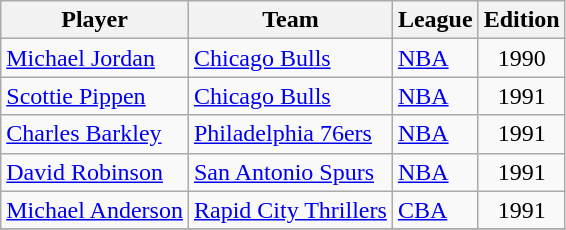<table class="wikitable sortable">
<tr>
<th>Player</th>
<th>Team</th>
<th>League</th>
<th>Edition</th>
</tr>
<tr>
<td> <a href='#'>Michael Jordan</a></td>
<td> <a href='#'>Chicago Bulls</a></td>
<td><a href='#'>NBA</a></td>
<td style="text-align:center">1990</td>
</tr>
<tr>
<td> <a href='#'>Scottie Pippen</a></td>
<td> <a href='#'>Chicago Bulls</a></td>
<td><a href='#'>NBA</a></td>
<td style="text-align:center">1991</td>
</tr>
<tr>
<td> <a href='#'>Charles Barkley</a></td>
<td> <a href='#'>Philadelphia 76ers</a></td>
<td><a href='#'>NBA</a></td>
<td style="text-align:center">1991</td>
</tr>
<tr>
<td> <a href='#'>David Robinson</a></td>
<td> <a href='#'>San Antonio Spurs</a></td>
<td><a href='#'>NBA</a></td>
<td style="text-align:center">1991</td>
</tr>
<tr>
<td> <a href='#'>Michael Anderson</a></td>
<td> <a href='#'>Rapid City Thrillers</a></td>
<td><a href='#'>CBA</a></td>
<td style="text-align:center">1991</td>
</tr>
<tr>
</tr>
</table>
